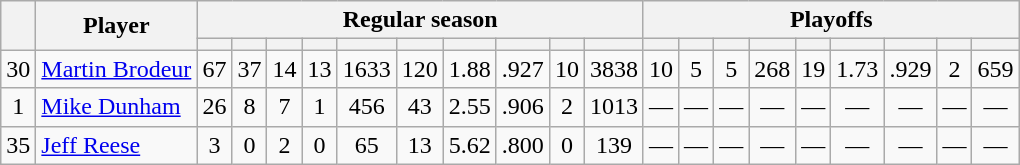<table class="wikitable plainrowheaders" style="text-align:center;">
<tr>
<th scope="col" rowspan="2"></th>
<th scope="col" rowspan="2">Player</th>
<th scope=colgroup colspan=10>Regular season</th>
<th scope=colgroup colspan=9>Playoffs</th>
</tr>
<tr>
<th scope="col"></th>
<th scope="col"></th>
<th scope="col"></th>
<th scope="col"></th>
<th scope="col"></th>
<th scope="col"></th>
<th scope="col"></th>
<th scope="col"></th>
<th scope="col"></th>
<th scope="col"></th>
<th scope="col"></th>
<th scope="col"></th>
<th scope="col"></th>
<th scope="col"></th>
<th scope="col"></th>
<th scope="col"></th>
<th scope="col"></th>
<th scope="col"></th>
<th scope="col"></th>
</tr>
<tr>
<td scope="row">30</td>
<td align="left"><a href='#'>Martin Brodeur</a></td>
<td>67</td>
<td>37</td>
<td>14</td>
<td>13</td>
<td>1633</td>
<td>120</td>
<td>1.88</td>
<td>.927</td>
<td>10</td>
<td>3838</td>
<td>10</td>
<td>5</td>
<td>5</td>
<td>268</td>
<td>19</td>
<td>1.73</td>
<td>.929</td>
<td>2</td>
<td>659</td>
</tr>
<tr>
<td scope="row">1</td>
<td align="left"><a href='#'>Mike Dunham</a></td>
<td>26</td>
<td>8</td>
<td>7</td>
<td>1</td>
<td>456</td>
<td>43</td>
<td>2.55</td>
<td>.906</td>
<td>2</td>
<td>1013</td>
<td>—</td>
<td>—</td>
<td>—</td>
<td>—</td>
<td>—</td>
<td>—</td>
<td>—</td>
<td>—</td>
<td>—</td>
</tr>
<tr>
<td scope="row">35</td>
<td align="left"><a href='#'>Jeff Reese</a></td>
<td>3</td>
<td>0</td>
<td>2</td>
<td>0</td>
<td>65</td>
<td>13</td>
<td>5.62</td>
<td>.800</td>
<td>0</td>
<td>139</td>
<td>—</td>
<td>—</td>
<td>—</td>
<td>—</td>
<td>—</td>
<td>—</td>
<td>—</td>
<td>—</td>
<td>—</td>
</tr>
</table>
